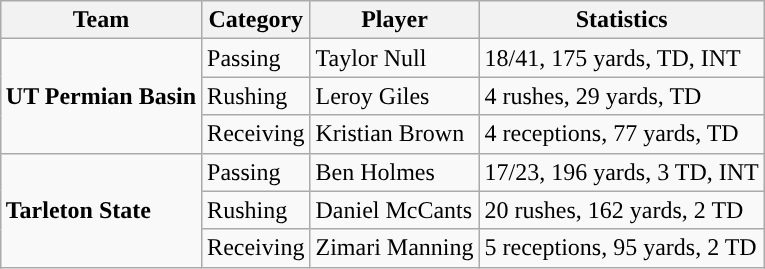<table class="wikitable" style="float: right;">
<tr>
<th>Team</th>
<th>Category</th>
<th>Player</th>
<th>Statistics</th>
</tr>
<tr>
<td rowspan=3><strong>UT Permian Basin</strong></td>
<td>Passing</td>
<td>Taylor Null</td>
<td>18/41, 175 yards, TD, INT</td>
</tr>
<tr>
<td>Rushing</td>
<td>Leroy Giles</td>
<td>4 rushes, 29 yards, TD</td>
</tr>
<tr>
<td>Receiving</td>
<td>Kristian Brown</td>
<td>4 receptions, 77 yards, TD</td>
</tr>
<tr>
<td rowspan=3><strong>Tarleton State</strong></td>
<td>Passing</td>
<td>Ben Holmes</td>
<td>17/23, 196 yards, 3 TD, INT</td>
</tr>
<tr>
<td>Rushing</td>
<td>Daniel McCants</td>
<td>20 rushes, 162 yards, 2 TD</td>
</tr>
<tr>
<td>Receiving</td>
<td>Zimari Manning</td>
<td>5 receptions, 95 yards, 2 TD</td>
</tr>
</table>
